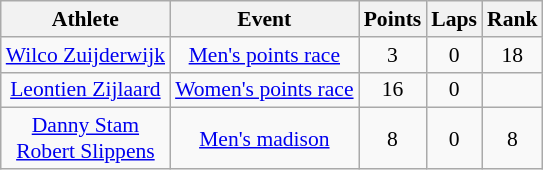<table class=wikitable style="font-size:90%">
<tr>
<th>Athlete</th>
<th>Event</th>
<th>Points</th>
<th>Laps</th>
<th>Rank</th>
</tr>
<tr align=center>
<td><a href='#'>Wilco Zuijderwijk</a></td>
<td><a href='#'>Men's points race</a></td>
<td>3</td>
<td>0</td>
<td>18</td>
</tr>
<tr align=center>
<td><a href='#'>Leontien Zijlaard</a></td>
<td><a href='#'>Women's points race</a></td>
<td>16</td>
<td>0</td>
<td></td>
</tr>
<tr align=center>
<td><a href='#'>Danny Stam</a><br><a href='#'>Robert Slippens</a></td>
<td><a href='#'>Men's madison</a></td>
<td>8</td>
<td>0</td>
<td>8</td>
</tr>
</table>
